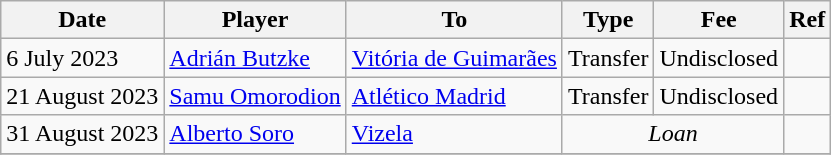<table class="wikitable">
<tr>
<th>Date</th>
<th>Player</th>
<th>To</th>
<th>Type</th>
<th>Fee</th>
<th>Ref</th>
</tr>
<tr>
<td>6 July 2023</td>
<td> <a href='#'>Adrián Butzke</a></td>
<td> <a href='#'>Vitória de Guimarães</a></td>
<td>Transfer</td>
<td>Undisclosed</td>
<td></td>
</tr>
<tr>
<td>21 August 2023</td>
<td> <a href='#'>Samu Omorodion</a></td>
<td><a href='#'>Atlético Madrid</a></td>
<td>Transfer</td>
<td>Undisclosed</td>
<td></td>
</tr>
<tr>
<td>31 August 2023</td>
<td> <a href='#'>Alberto Soro</a></td>
<td> <a href='#'>Vizela</a></td>
<td colspan=2 align=center><em>Loan</em></td>
<td></td>
</tr>
<tr>
</tr>
</table>
